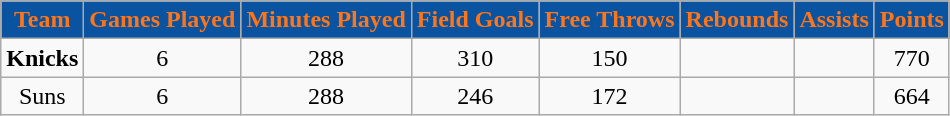<table class="wikitable">
<tr>
<th style="color:#FF7518; background:#0953a0;">Team</th>
<th style="color:#FF7518; background:#0953a0;">Games Played</th>
<th style="color:#FF7518; background:#0953a0;">Minutes Played</th>
<th style="color:#FF7518; background:#0953a0;">Field Goals</th>
<th style="color:#FF7518; background:#0953a0;">Free Throws</th>
<th style="color:#FF7518; background:#0953a0;">Rebounds</th>
<th style="color:#FF7518; background:#0953a0;">Assists</th>
<th style="color:#FF7518; background:#0953a0;">Points</th>
</tr>
<tr align="center">
<td><strong>Knicks</strong></td>
<td>6</td>
<td>288</td>
<td>310</td>
<td>150</td>
<td></td>
<td></td>
<td>770</td>
</tr>
<tr align="center">
<td>Suns</td>
<td>6</td>
<td>288</td>
<td>246</td>
<td>172</td>
<td></td>
<td></td>
<td>664</td>
</tr>
</table>
